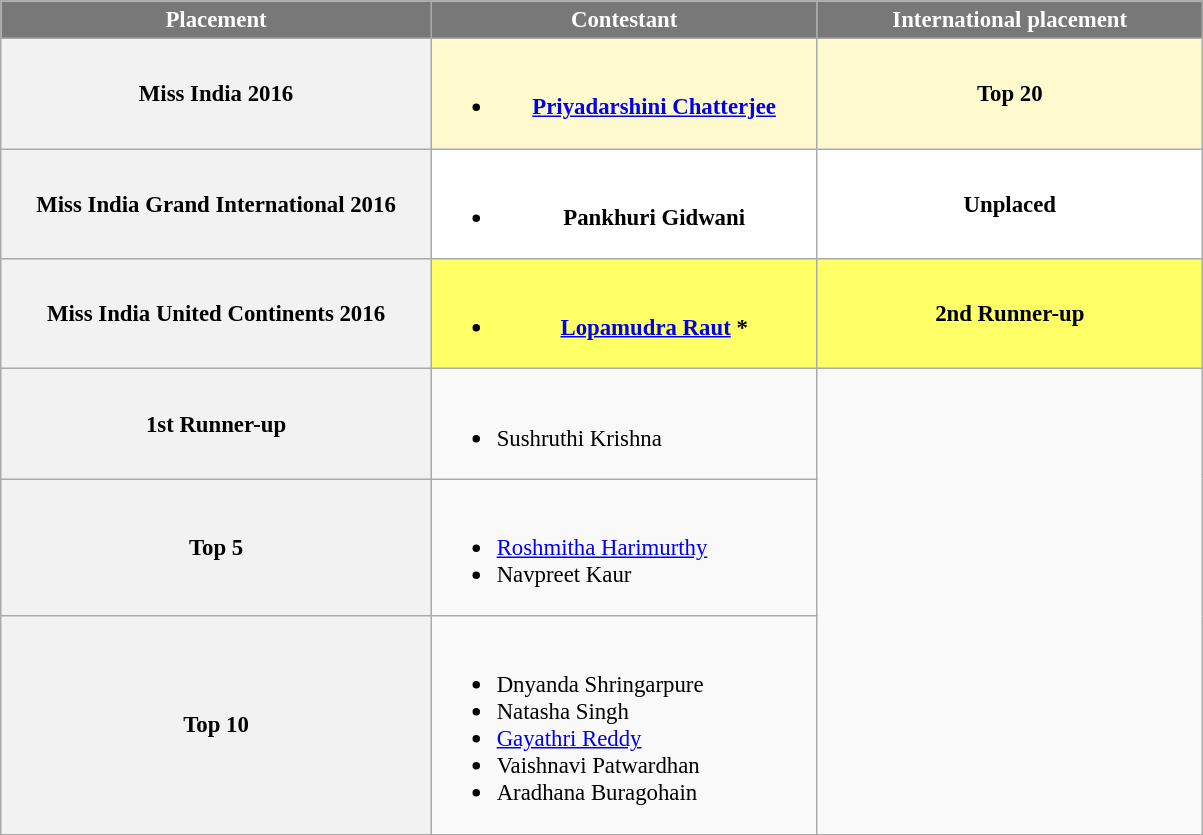<table class="wikitable sortable" style="font-size: 95%;">
<tr>
<th style="width:280px;background-color:#787878;color:#FFFFFF;">Placement</th>
<th style="width:250px;background-color:#787878;color:#FFFFFF;">Contestant</th>
<th style="width:250px;background-color:#787878;color:#FFFFFF;">International placement</th>
</tr>
<tr align="center" style="background:#FFFACD; font-weight: bold">
<th>Miss India 2016</th>
<td><br><ul><li><a href='#'>Priyadarshini Chatterjee</a></li></ul></td>
<td>Top 20</td>
</tr>
<tr align="center" style="background:white; font-weight: bold">
<th>Miss India Grand International 2016</th>
<td><br><ul><li>Pankhuri Gidwani</li></ul></td>
<td>Unplaced</td>
</tr>
<tr align="center" style="background:#FFFF66; font-weight: bold">
<th>Miss India United Continents 2016</th>
<td><br><ul><li><a href='#'>Lopamudra Raut</a> <strong>*</strong></li></ul></td>
<td>2nd Runner-up</td>
</tr>
<tr>
<th>1st Runner-up</th>
<td><br><ul><li>Sushruthi Krishna</li></ul></td>
</tr>
<tr>
<th>Top 5</th>
<td><br><ul><li><a href='#'>Roshmitha Harimurthy</a></li><li>Navpreet Kaur</li></ul></td>
</tr>
<tr>
<th>Top 10</th>
<td><br><ul><li>Dnyanda Shringarpure</li><li>Natasha Singh</li><li><a href='#'>Gayathri Reddy</a></li><li>Vaishnavi Patwardhan</li><li>Aradhana Buragohain</li></ul></td>
</tr>
<tr>
</tr>
</table>
